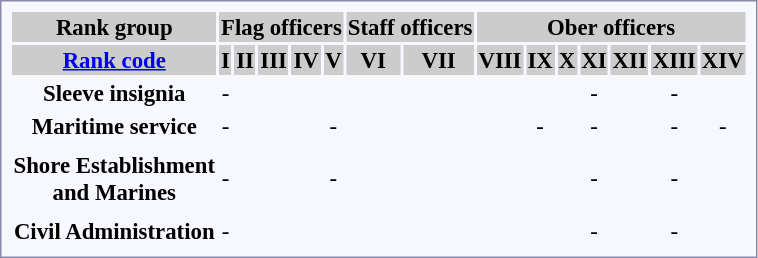<table style="border:1px solid #8888aa; background-color:#f7f8ff; padding:5px; font-size:95%; margin: 0px 12px 12px 0px;">
<tr style="background:#ccc;">
<th>Rank group</th>
<th colspan=5>Flag officers</th>
<th colspan=2>Staff officers</th>
<th colspan=8>Ober officers</th>
</tr>
<tr style="background-color:#CCCCCC; text-align:center;">
<th><a href='#'>Rank code</a></th>
<th>I</th>
<th>II</th>
<th>III</th>
<th>IV</th>
<th>V</th>
<th>VI</th>
<th>VII</th>
<th>VIII</th>
<th>IX</th>
<th>X</th>
<th>XI</th>
<th>XII</th>
<th>XIII</th>
<th>XIV</th>
</tr>
<tr style="text-align:center;">
<th>Sleeve insignia</th>
<td>-</td>
<td></td>
<td></td>
<td></td>
<td></td>
<td></td>
<td></td>
<td></td>
<td></td>
<td></td>
<td>-</td>
<td></td>
<td>-</td>
<td></td>
</tr>
<tr style="text-align:center;">
<th>Maritime service</th>
<td>-</td>
<td><br></td>
<td><br></td>
<td><br></td>
<td>-</td>
<td><br></td>
<td><br></td>
<td><br></td>
<td>-</td>
<td><br></td>
<td>-</td>
<td><br></td>
<td>-</td>
<td>-</td>
</tr>
<tr style="text-align:center;">
<td colspan=15></td>
</tr>
<tr style="text-align:center;">
<th>Shore Establishment<br> and Marines</th>
<td>-</td>
<td><br></td>
<td><br></td>
<td><br></td>
<td>-</td>
<td><br></td>
<td><br></td>
<td><br></td>
<td><br></td>
<td><br></td>
<td>-</td>
<td><br></td>
<td>-</td>
<td><br></td>
</tr>
<tr style="text-align:center;">
<td colspan=15></td>
</tr>
<tr style="text-align:center;">
<th>Civil Administration</th>
<td>-</td>
<td><br></td>
<td><br></td>
<td><br></td>
<td><br></td>
<td><br></td>
<td><br></td>
<td><br></td>
<td><br></td>
<td><br></td>
<td>-</td>
<td><br></td>
<td>-</td>
<td><br></td>
</tr>
</table>
